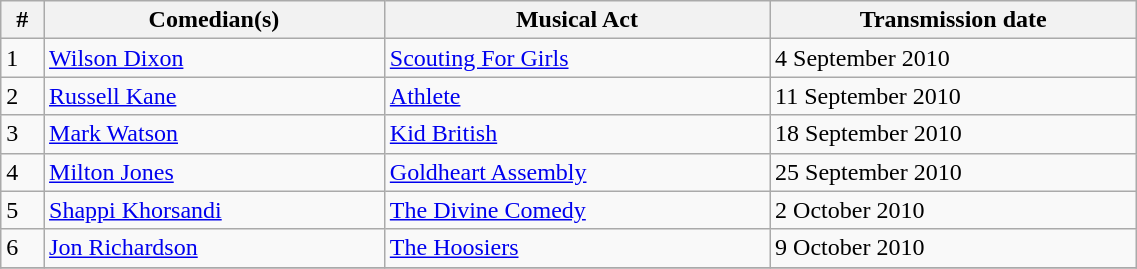<table class="wikitable sortable" width=60%>
<tr>
<th>#</th>
<th>Comedian(s)</th>
<th>Musical Act</th>
<th>Transmission date</th>
</tr>
<tr>
<td>1</td>
<td><a href='#'>Wilson Dixon</a></td>
<td><a href='#'>Scouting For Girls</a></td>
<td>4 September 2010</td>
</tr>
<tr>
<td>2</td>
<td><a href='#'>Russell Kane</a></td>
<td><a href='#'>Athlete</a></td>
<td>11 September 2010</td>
</tr>
<tr>
<td>3</td>
<td><a href='#'>Mark Watson</a></td>
<td><a href='#'>Kid British</a></td>
<td>18 September 2010</td>
</tr>
<tr>
<td>4</td>
<td><a href='#'>Milton Jones</a></td>
<td><a href='#'>Goldheart Assembly</a></td>
<td>25 September 2010</td>
</tr>
<tr>
<td>5</td>
<td><a href='#'>Shappi Khorsandi</a></td>
<td><a href='#'>The Divine Comedy</a></td>
<td>2 October 2010</td>
</tr>
<tr>
<td>6</td>
<td><a href='#'>Jon Richardson</a></td>
<td><a href='#'>The Hoosiers</a></td>
<td>9 October 2010</td>
</tr>
<tr>
</tr>
</table>
